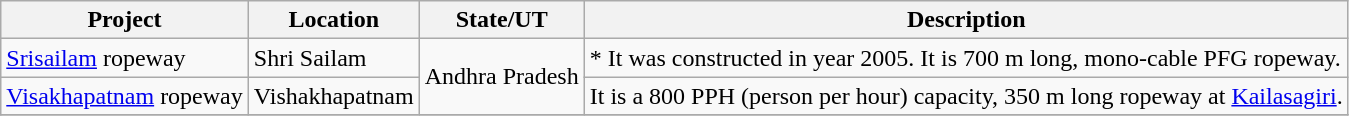<table class="wikitable">
<tr>
<th>Project</th>
<th>Location</th>
<th>State/UT</th>
<th>Description</th>
</tr>
<tr>
<td><a href='#'>Srisailam</a> ropeway</td>
<td>Shri Sailam</td>
<td rowspan=2>Andhra Pradesh</td>
<td>* It was constructed in year 2005. It is 700 m long, mono-cable PFG ropeway.</td>
</tr>
<tr>
<td><a href='#'>Visakhapatnam</a> ropeway</td>
<td>Vishakhapatnam</td>
<td>It is a 800 PPH (person per hour) capacity, 350 m long ropeway at <a href='#'>Kailasagiri</a>.</td>
</tr>
<tr>
</tr>
</table>
